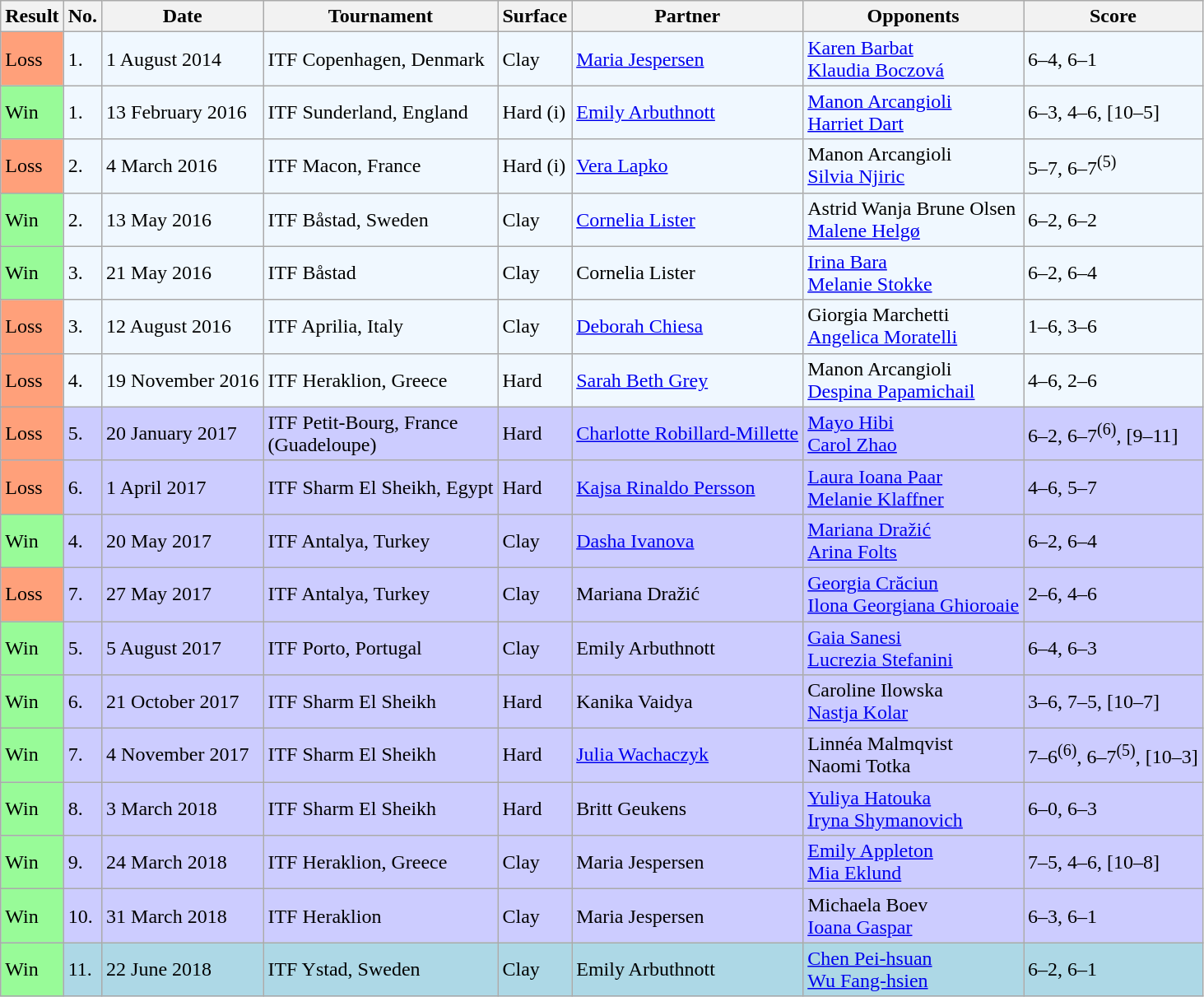<table class="sortable wikitable">
<tr>
<th>Result</th>
<th>No.</th>
<th>Date</th>
<th>Tournament</th>
<th>Surface</th>
<th>Partner</th>
<th>Opponents</th>
<th class="unsortable">Score</th>
</tr>
<tr style="background:#f0f8ff;">
<td style="background:#ffa07a;">Loss</td>
<td>1.</td>
<td>1 August 2014</td>
<td>ITF Copenhagen, Denmark</td>
<td>Clay</td>
<td> <a href='#'>Maria Jespersen</a></td>
<td> <a href='#'>Karen Barbat</a> <br>  <a href='#'>Klaudia Boczová</a></td>
<td>6–4, 6–1</td>
</tr>
<tr style="background:#f0f8ff;">
<td style="background:#98fb98;">Win</td>
<td>1.</td>
<td>13 February 2016</td>
<td>ITF Sunderland, England</td>
<td>Hard (i)</td>
<td> <a href='#'>Emily Arbuthnott</a></td>
<td> <a href='#'>Manon Arcangioli</a> <br>  <a href='#'>Harriet Dart</a></td>
<td>6–3, 4–6, [10–5]</td>
</tr>
<tr style="background:#f0f8ff;">
<td style="background:#ffa07a;">Loss</td>
<td>2.</td>
<td>4 March 2016</td>
<td>ITF Macon, France</td>
<td>Hard (i)</td>
<td> <a href='#'>Vera Lapko</a></td>
<td> Manon Arcangioli <br>  <a href='#'>Silvia Njiric</a></td>
<td>5–7, 6–7<sup>(5)</sup></td>
</tr>
<tr style="background:#f0f8ff;">
<td style="background:#98fb98;">Win</td>
<td>2.</td>
<td>13 May 2016</td>
<td>ITF Båstad, Sweden</td>
<td>Clay</td>
<td> <a href='#'>Cornelia Lister</a></td>
<td> Astrid Wanja Brune Olsen <br>  <a href='#'>Malene Helgø</a></td>
<td>6–2, 6–2</td>
</tr>
<tr style="background:#f0f8ff;">
<td style="background:#98fb98;">Win</td>
<td>3.</td>
<td>21 May 2016</td>
<td>ITF Båstad</td>
<td>Clay</td>
<td> Cornelia Lister</td>
<td> <a href='#'>Irina Bara</a> <br>  <a href='#'>Melanie Stokke</a></td>
<td>6–2, 6–4</td>
</tr>
<tr style="background:#f0f8ff;">
<td style="background:#ffa07a;">Loss</td>
<td>3.</td>
<td>12 August 2016</td>
<td>ITF Aprilia, Italy</td>
<td>Clay</td>
<td> <a href='#'>Deborah Chiesa</a></td>
<td> Giorgia Marchetti <br>  <a href='#'>Angelica Moratelli</a></td>
<td>1–6, 3–6</td>
</tr>
<tr style="background:#f0f8ff;">
<td style="background:#ffa07a;">Loss</td>
<td>4.</td>
<td>19 November 2016</td>
<td>ITF Heraklion, Greece</td>
<td>Hard</td>
<td> <a href='#'>Sarah Beth Grey</a></td>
<td> Manon Arcangioli <br>  <a href='#'>Despina Papamichail</a></td>
<td>4–6, 2–6</td>
</tr>
<tr style="background:#ccccff;">
<td style="background:#ffa07a;">Loss</td>
<td>5.</td>
<td>20 January 2017</td>
<td>ITF Petit-Bourg, France <br>(Guadeloupe)</td>
<td>Hard</td>
<td> <a href='#'>Charlotte Robillard-Millette</a></td>
<td> <a href='#'>Mayo Hibi</a> <br>  <a href='#'>Carol Zhao</a></td>
<td>6–2, 6–7<sup>(6)</sup>, [9–11]</td>
</tr>
<tr style="background:#ccccff;">
<td style="background:#ffa07a;">Loss</td>
<td>6.</td>
<td>1 April 2017</td>
<td>ITF Sharm El Sheikh, Egypt</td>
<td>Hard</td>
<td> <a href='#'>Kajsa Rinaldo Persson</a></td>
<td> <a href='#'>Laura Ioana Paar</a> <br>  <a href='#'>Melanie Klaffner</a></td>
<td>4–6, 5–7</td>
</tr>
<tr style="background:#ccccff;">
<td style="background:#98fb98;">Win</td>
<td>4.</td>
<td>20 May 2017</td>
<td>ITF Antalya, Turkey</td>
<td>Clay</td>
<td> <a href='#'>Dasha Ivanova</a></td>
<td> <a href='#'>Mariana Dražić</a> <br>  <a href='#'>Arina Folts</a></td>
<td>6–2, 6–4</td>
</tr>
<tr style="background:#ccccff;">
<td style="background:#ffa07a;">Loss</td>
<td>7.</td>
<td>27 May 2017</td>
<td>ITF Antalya, Turkey</td>
<td>Clay</td>
<td> Mariana Dražić</td>
<td> <a href='#'>Georgia Crăciun</a> <br>  <a href='#'>Ilona Georgiana Ghioroaie</a></td>
<td>2–6, 4–6</td>
</tr>
<tr style="background:#ccccff;">
<td style="background:#98fb98;">Win</td>
<td>5.</td>
<td>5 August 2017</td>
<td>ITF Porto, Portugal</td>
<td>Clay</td>
<td> Emily Arbuthnott</td>
<td> <a href='#'>Gaia Sanesi</a> <br>  <a href='#'>Lucrezia Stefanini</a></td>
<td>6–4, 6–3</td>
</tr>
<tr style="background:#ccccff;">
<td style="background:#98fb98;">Win</td>
<td>6.</td>
<td>21 October 2017</td>
<td>ITF Sharm El Sheikh</td>
<td>Hard</td>
<td> Kanika Vaidya</td>
<td> Caroline Ilowska <br>  <a href='#'>Nastja Kolar</a></td>
<td>3–6, 7–5, [10–7]</td>
</tr>
<tr style="background:#ccccff;">
<td style="background:#98fb98;">Win</td>
<td>7.</td>
<td>4 November 2017</td>
<td>ITF Sharm El Sheikh</td>
<td>Hard</td>
<td> <a href='#'>Julia Wachaczyk</a></td>
<td> Linnéa Malmqvist <br>  Naomi Totka</td>
<td>7–6<sup>(6)</sup>, 6–7<sup>(5)</sup>, [10–3]</td>
</tr>
<tr style="background:#ccccff;">
<td style="background:#98fb98;">Win</td>
<td>8.</td>
<td>3 March 2018</td>
<td>ITF Sharm El Sheikh</td>
<td>Hard</td>
<td> Britt Geukens</td>
<td> <a href='#'>Yuliya Hatouka</a> <br>  <a href='#'>Iryna Shymanovich</a></td>
<td>6–0, 6–3</td>
</tr>
<tr style="background:#ccccff;">
<td style="background:#98fb98;">Win</td>
<td>9.</td>
<td>24 March 2018</td>
<td>ITF Heraklion, Greece</td>
<td>Clay</td>
<td> Maria Jespersen</td>
<td> <a href='#'>Emily Appleton</a> <br>  <a href='#'>Mia Eklund</a></td>
<td>7–5, 4–6, [10–8]</td>
</tr>
<tr style="background:#ccccff;">
<td style="background:#98fb98;">Win</td>
<td>10.</td>
<td>31 March 2018</td>
<td>ITF Heraklion</td>
<td>Clay</td>
<td> Maria Jespersen</td>
<td> Michaela Boev <br>  <a href='#'>Ioana Gaspar</a></td>
<td>6–3, 6–1</td>
</tr>
<tr style="background:lightblue;">
<td style="background:#98fb98;">Win</td>
<td>11.</td>
<td>22 June 2018</td>
<td>ITF Ystad, Sweden</td>
<td>Clay</td>
<td> Emily Arbuthnott</td>
<td> <a href='#'>Chen Pei-hsuan</a> <br>  <a href='#'>Wu Fang-hsien</a></td>
<td>6–2, 6–1</td>
</tr>
</table>
